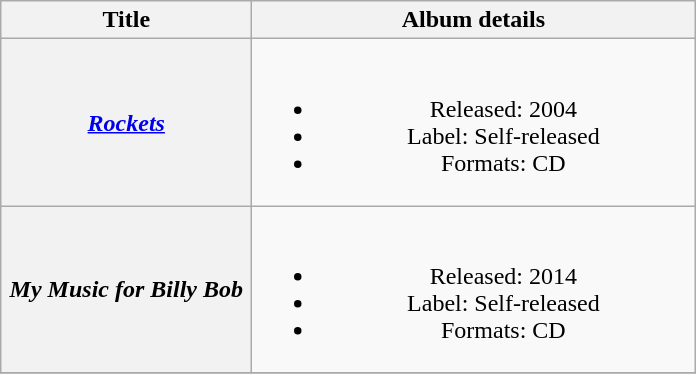<table class="wikitable plainrowheaders" style="text-align:center;">
<tr>
<th scope="col" style="width:10em;">Title</th>
<th scope="col" style="width:18em;">Album details</th>
</tr>
<tr>
<th scope="row"><em><a href='#'>Rockets</a></em></th>
<td><br><ul><li>Released: 2004</li><li>Label: Self-released</li><li>Formats: CD</li></ul></td>
</tr>
<tr>
<th scope="row"><em>My Music for Billy Bob</em></th>
<td><br><ul><li>Released: 2014</li><li>Label: Self-released</li><li>Formats: CD</li></ul></td>
</tr>
<tr>
</tr>
</table>
